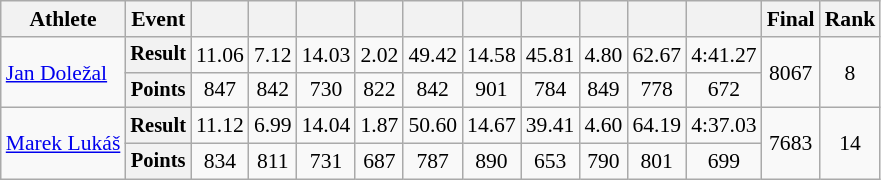<table class="wikitable" style="font-size:90%">
<tr>
<th>Athlete</th>
<th>Event</th>
<th></th>
<th></th>
<th></th>
<th></th>
<th></th>
<th></th>
<th></th>
<th></th>
<th></th>
<th></th>
<th>Final</th>
<th>Rank</th>
</tr>
<tr align=center>
<td rowspan=2 align=left><a href='#'>Jan Doležal</a></td>
<th style="font-size:95%">Result</th>
<td>11.06 </td>
<td>7.12</td>
<td>14.03</td>
<td>2.02 </td>
<td>49.42 </td>
<td>14.58</td>
<td>45.81</td>
<td>4.80</td>
<td>62.67 </td>
<td>4:41.27 </td>
<td rowspan=2>8067 </td>
<td rowspan=2>8</td>
</tr>
<tr align=center>
<th style="font-size:95%">Points</th>
<td>847</td>
<td>842</td>
<td>730</td>
<td>822</td>
<td>842</td>
<td>901</td>
<td>784</td>
<td>849</td>
<td>778</td>
<td>672</td>
</tr>
<tr align=center>
<td rowspan=2 align=left><a href='#'>Marek Lukáš</a></td>
<th style="font-size:95%">Result</th>
<td>11.12</td>
<td>6.99 </td>
<td>14.04</td>
<td>1.87</td>
<td>50.60 </td>
<td>14.67</td>
<td>39.41</td>
<td>4.60</td>
<td>64.19</td>
<td>4:37.03 </td>
<td rowspan=2>7683</td>
<td rowspan=2>14</td>
</tr>
<tr align=center>
<th style="font-size:95%">Points</th>
<td>834</td>
<td>811</td>
<td>731</td>
<td>687</td>
<td>787</td>
<td>890</td>
<td>653</td>
<td>790</td>
<td>801</td>
<td>699</td>
</tr>
</table>
